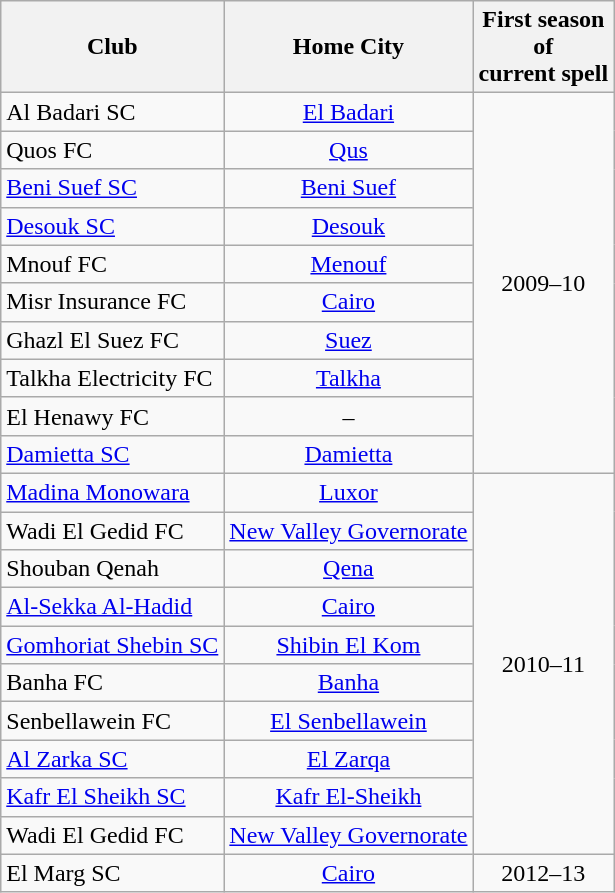<table class="wikitable sortable" style="text-align:center;">
<tr>
<th>Club</th>
<th>Home City</th>
<th>First season <br> of <br> current spell</th>
</tr>
<tr>
<td style="text-align:left;">Al Badari SC</td>
<td><a href='#'>El Badari</a></td>
<td rowspan= "10">2009–10</td>
</tr>
<tr>
<td style="text-align:left;">Quos FC</td>
<td><a href='#'>Qus</a></td>
</tr>
<tr>
<td style="text-align:left;"><a href='#'>Beni Suef SC</a></td>
<td><a href='#'>Beni Suef</a></td>
</tr>
<tr>
<td style="text-align:left;"><a href='#'>Desouk SC</a></td>
<td><a href='#'>Desouk</a></td>
</tr>
<tr>
<td style="text-align:left;">Mnouf FC</td>
<td><a href='#'>Menouf</a></td>
</tr>
<tr>
<td style="text-align:left;">Misr Insurance FC</td>
<td><a href='#'>Cairo</a></td>
</tr>
<tr>
<td style="text-align:left;">Ghazl El Suez FC</td>
<td><a href='#'>Suez</a></td>
</tr>
<tr>
<td style="text-align:left;">Talkha Electricity FC</td>
<td><a href='#'>Talkha</a></td>
</tr>
<tr>
<td style="text-align:left;">El Henawy FC</td>
<td>–</td>
</tr>
<tr>
<td style="text-align:left;"><a href='#'>Damietta SC</a></td>
<td><a href='#'>Damietta</a></td>
</tr>
<tr>
<td style="text-align:left;"><a href='#'>Madina Monowara</a></td>
<td><a href='#'>Luxor</a></td>
<td rowspan= "10">2010–11</td>
</tr>
<tr>
<td style="text-align:left;">Wadi El Gedid FC</td>
<td><a href='#'>New Valley Governorate</a></td>
</tr>
<tr>
<td style="text-align:left;">Shouban Qenah</td>
<td><a href='#'>Qena</a></td>
</tr>
<tr>
<td style="text-align:left;"><a href='#'>Al-Sekka Al-Hadid</a></td>
<td><a href='#'>Cairo</a></td>
</tr>
<tr>
<td style="text-align:left;"><a href='#'>Gomhoriat Shebin SC</a></td>
<td><a href='#'>Shibin El Kom</a></td>
</tr>
<tr>
<td style="text-align:left;">Banha FC</td>
<td><a href='#'>Banha</a></td>
</tr>
<tr>
<td style="text-align:left;">Senbellawein FC</td>
<td><a href='#'>El Senbellawein</a></td>
</tr>
<tr>
<td style="text-align:left;"><a href='#'>Al Zarka SC</a></td>
<td><a href='#'>El Zarqa</a></td>
</tr>
<tr>
<td style="text-align:left;"><a href='#'>Kafr El Sheikh SC</a></td>
<td><a href='#'>Kafr El-Sheikh</a></td>
</tr>
<tr>
<td style="text-align:left;">Wadi El Gedid FC</td>
<td><a href='#'>New Valley Governorate</a></td>
</tr>
<tr>
<td style="text-align:left;">El Marg SC</td>
<td><a href='#'>Cairo</a></td>
<td>2012–13</td>
</tr>
</table>
